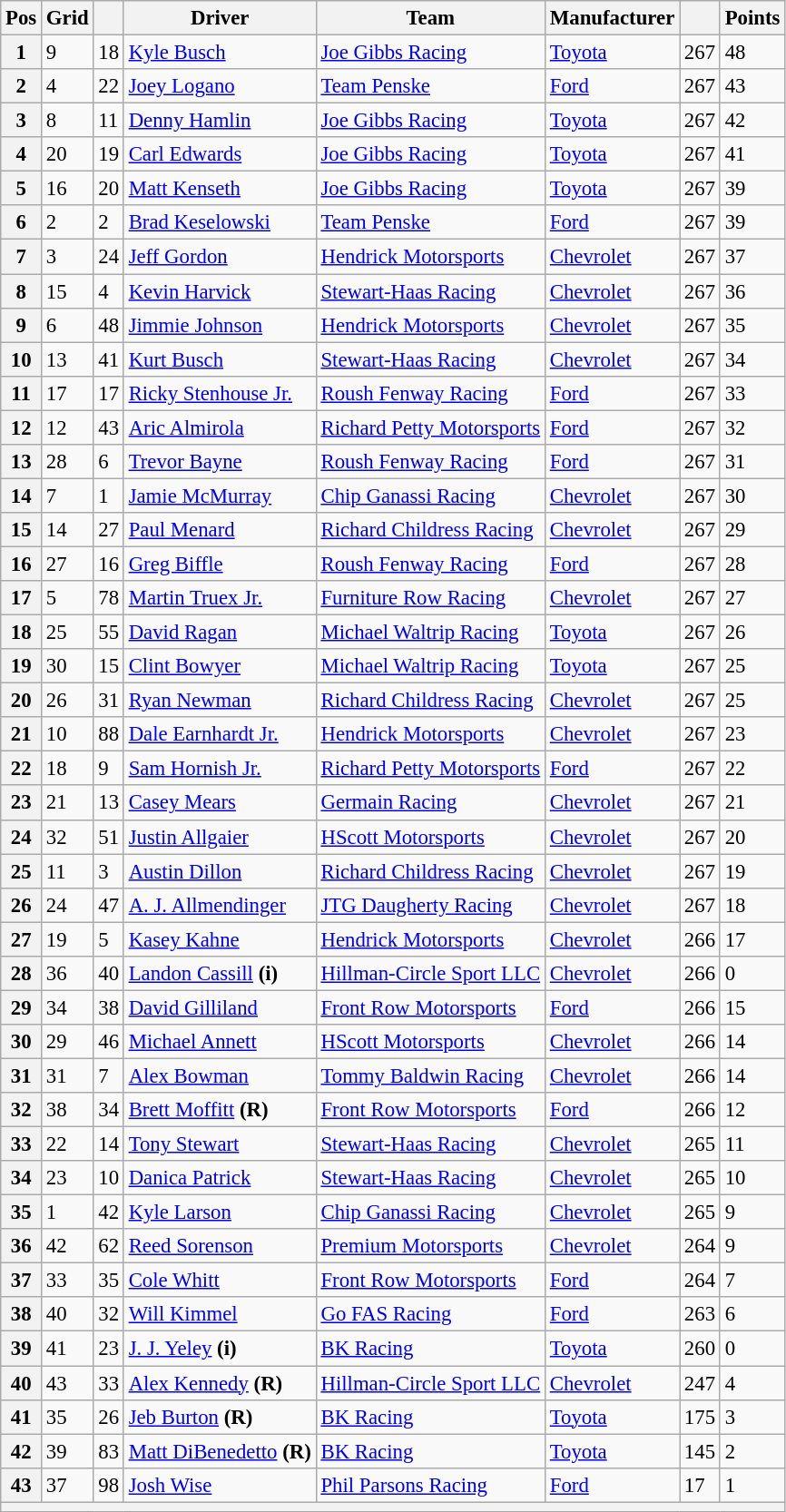<table class="wikitable" style="font-size:95%">
<tr>
<th>Pos</th>
<th>Grid</th>
<th></th>
<th>Driver</th>
<th>Team</th>
<th>Manufacturer</th>
<th></th>
<th>Points</th>
</tr>
<tr>
<th>1</th>
<td>9</td>
<td>18</td>
<td><a href='#'>Kyle Busch</a></td>
<td><a href='#'>Joe Gibbs Racing</a></td>
<td><a href='#'>Toyota</a></td>
<td>267</td>
<td>48</td>
</tr>
<tr>
<th>2</th>
<td>4</td>
<td>22</td>
<td><a href='#'>Joey Logano</a></td>
<td><a href='#'>Team Penske</a></td>
<td><a href='#'>Ford</a></td>
<td>267</td>
<td>43</td>
</tr>
<tr>
<th>3</th>
<td>8</td>
<td>11</td>
<td><a href='#'>Denny Hamlin</a></td>
<td><a href='#'>Joe Gibbs Racing</a></td>
<td><a href='#'>Toyota</a></td>
<td>267</td>
<td>42</td>
</tr>
<tr>
<th>4</th>
<td>20</td>
<td>19</td>
<td><a href='#'>Carl Edwards</a></td>
<td><a href='#'>Joe Gibbs Racing</a></td>
<td><a href='#'>Toyota</a></td>
<td>267</td>
<td>41</td>
</tr>
<tr>
<th>5</th>
<td>16</td>
<td>20</td>
<td><a href='#'>Matt Kenseth</a></td>
<td><a href='#'>Joe Gibbs Racing</a></td>
<td><a href='#'>Toyota</a></td>
<td>267</td>
<td>39</td>
</tr>
<tr>
<th>6</th>
<td>2</td>
<td>2</td>
<td><a href='#'>Brad Keselowski</a></td>
<td><a href='#'>Team Penske</a></td>
<td><a href='#'>Ford</a></td>
<td>267</td>
<td>39</td>
</tr>
<tr>
<th>7</th>
<td>3</td>
<td>24</td>
<td><a href='#'>Jeff Gordon</a></td>
<td><a href='#'>Hendrick Motorsports</a></td>
<td><a href='#'>Chevrolet</a></td>
<td>267</td>
<td>37</td>
</tr>
<tr>
<th>8</th>
<td>15</td>
<td>4</td>
<td><a href='#'>Kevin Harvick</a></td>
<td><a href='#'>Stewart-Haas Racing</a></td>
<td><a href='#'>Chevrolet</a></td>
<td>267</td>
<td>36</td>
</tr>
<tr>
<th>9</th>
<td>6</td>
<td>48</td>
<td><a href='#'>Jimmie Johnson</a></td>
<td><a href='#'>Hendrick Motorsports</a></td>
<td><a href='#'>Chevrolet</a></td>
<td>267</td>
<td>35</td>
</tr>
<tr>
<th>10</th>
<td>13</td>
<td>41</td>
<td><a href='#'>Kurt Busch</a></td>
<td><a href='#'>Stewart-Haas Racing</a></td>
<td><a href='#'>Chevrolet</a></td>
<td>267</td>
<td>34</td>
</tr>
<tr>
<th>11</th>
<td>17</td>
<td>17</td>
<td><a href='#'>Ricky Stenhouse Jr.</a></td>
<td><a href='#'>Roush Fenway Racing</a></td>
<td><a href='#'>Ford</a></td>
<td>267</td>
<td>33</td>
</tr>
<tr>
<th>12</th>
<td>12</td>
<td>43</td>
<td><a href='#'>Aric Almirola</a></td>
<td><a href='#'>Richard Petty Motorsports</a></td>
<td><a href='#'>Ford</a></td>
<td>267</td>
<td>32</td>
</tr>
<tr>
<th>13</th>
<td>28</td>
<td>6</td>
<td><a href='#'>Trevor Bayne</a></td>
<td><a href='#'>Roush Fenway Racing</a></td>
<td><a href='#'>Ford</a></td>
<td>267</td>
<td>31</td>
</tr>
<tr>
<th>14</th>
<td>7</td>
<td>1</td>
<td><a href='#'>Jamie McMurray</a></td>
<td><a href='#'>Chip Ganassi Racing</a></td>
<td><a href='#'>Chevrolet</a></td>
<td>267</td>
<td>30</td>
</tr>
<tr>
<th>15</th>
<td>14</td>
<td>27</td>
<td><a href='#'>Paul Menard</a></td>
<td><a href='#'>Richard Childress Racing</a></td>
<td><a href='#'>Chevrolet</a></td>
<td>267</td>
<td>29</td>
</tr>
<tr>
<th>16</th>
<td>27</td>
<td>16</td>
<td><a href='#'>Greg Biffle</a></td>
<td><a href='#'>Roush Fenway Racing</a></td>
<td><a href='#'>Ford</a></td>
<td>267</td>
<td>28</td>
</tr>
<tr>
<th>17</th>
<td>5</td>
<td>78</td>
<td><a href='#'>Martin Truex Jr.</a></td>
<td><a href='#'>Furniture Row Racing</a></td>
<td><a href='#'>Chevrolet</a></td>
<td>267</td>
<td>27</td>
</tr>
<tr>
<th>18</th>
<td>25</td>
<td>55</td>
<td><a href='#'>David Ragan</a></td>
<td><a href='#'>Michael Waltrip Racing</a></td>
<td><a href='#'>Toyota</a></td>
<td>267</td>
<td>26</td>
</tr>
<tr>
<th>19</th>
<td>30</td>
<td>15</td>
<td><a href='#'>Clint Bowyer</a></td>
<td><a href='#'>Michael Waltrip Racing</a></td>
<td><a href='#'>Toyota</a></td>
<td>267</td>
<td>25</td>
</tr>
<tr>
<th>20</th>
<td>26</td>
<td>31</td>
<td><a href='#'>Ryan Newman</a></td>
<td><a href='#'>Richard Childress Racing</a></td>
<td><a href='#'>Chevrolet</a></td>
<td>267</td>
<td>25</td>
</tr>
<tr>
<th>21</th>
<td>10</td>
<td>88</td>
<td><a href='#'>Dale Earnhardt Jr.</a></td>
<td><a href='#'>Hendrick Motorsports</a></td>
<td><a href='#'>Chevrolet</a></td>
<td>267</td>
<td>23</td>
</tr>
<tr>
<th>22</th>
<td>18</td>
<td>9</td>
<td><a href='#'>Sam Hornish Jr.</a></td>
<td><a href='#'>Richard Petty Motorsports</a></td>
<td><a href='#'>Ford</a></td>
<td>267</td>
<td>22</td>
</tr>
<tr>
<th>23</th>
<td>21</td>
<td>13</td>
<td><a href='#'>Casey Mears</a></td>
<td><a href='#'>Germain Racing</a></td>
<td><a href='#'>Chevrolet</a></td>
<td>267</td>
<td>21</td>
</tr>
<tr>
<th>24</th>
<td>32</td>
<td>51</td>
<td><a href='#'>Justin Allgaier</a></td>
<td><a href='#'>HScott Motorsports</a></td>
<td><a href='#'>Chevrolet</a></td>
<td>267</td>
<td>20</td>
</tr>
<tr>
<th>25</th>
<td>11</td>
<td>3</td>
<td><a href='#'>Austin Dillon</a></td>
<td><a href='#'>Richard Childress Racing</a></td>
<td><a href='#'>Chevrolet</a></td>
<td>267</td>
<td>19</td>
</tr>
<tr>
<th>26</th>
<td>24</td>
<td>47</td>
<td><a href='#'>A. J. Allmendinger</a></td>
<td><a href='#'>JTG Daugherty Racing</a></td>
<td><a href='#'>Chevrolet</a></td>
<td>267</td>
<td>18</td>
</tr>
<tr>
<th>27</th>
<td>19</td>
<td>5</td>
<td><a href='#'>Kasey Kahne</a></td>
<td><a href='#'>Hendrick Motorsports</a></td>
<td><a href='#'>Chevrolet</a></td>
<td>266</td>
<td>17</td>
</tr>
<tr>
<th>28</th>
<td>36</td>
<td>40</td>
<td><a href='#'>Landon Cassill</a> <strong>(i)</strong></td>
<td><a href='#'>Hillman-Circle Sport LLC</a></td>
<td><a href='#'>Chevrolet</a></td>
<td>266</td>
<td>0</td>
</tr>
<tr>
<th>29</th>
<td>34</td>
<td>38</td>
<td><a href='#'>David Gilliland</a></td>
<td><a href='#'>Front Row Motorsports</a></td>
<td><a href='#'>Ford</a></td>
<td>266</td>
<td>15</td>
</tr>
<tr>
<th>30</th>
<td>29</td>
<td>46</td>
<td><a href='#'>Michael Annett</a></td>
<td><a href='#'>HScott Motorsports</a></td>
<td><a href='#'>Chevrolet</a></td>
<td>266</td>
<td>14</td>
</tr>
<tr>
<th>31</th>
<td>31</td>
<td>7</td>
<td><a href='#'>Alex Bowman</a></td>
<td><a href='#'>Tommy Baldwin Racing</a></td>
<td><a href='#'>Chevrolet</a></td>
<td>266</td>
<td>14</td>
</tr>
<tr>
<th>32</th>
<td>38</td>
<td>34</td>
<td><a href='#'>Brett Moffitt</a> <strong>(R)</strong></td>
<td><a href='#'>Front Row Motorsports</a></td>
<td><a href='#'>Ford</a></td>
<td>266</td>
<td>12</td>
</tr>
<tr>
<th>33</th>
<td>22</td>
<td>14</td>
<td><a href='#'>Tony Stewart</a></td>
<td><a href='#'>Stewart-Haas Racing</a></td>
<td><a href='#'>Chevrolet</a></td>
<td>265</td>
<td>11</td>
</tr>
<tr>
<th>34</th>
<td>23</td>
<td>10</td>
<td><a href='#'>Danica Patrick</a></td>
<td><a href='#'>Stewart-Haas Racing</a></td>
<td><a href='#'>Chevrolet</a></td>
<td>265</td>
<td>10</td>
</tr>
<tr>
<th>35</th>
<td>1</td>
<td>42</td>
<td><a href='#'>Kyle Larson</a></td>
<td><a href='#'>Chip Ganassi Racing</a></td>
<td><a href='#'>Chevrolet</a></td>
<td>265</td>
<td>9</td>
</tr>
<tr>
<th>36</th>
<td>42</td>
<td>62</td>
<td><a href='#'>Reed Sorenson</a></td>
<td><a href='#'>Premium Motorsports</a></td>
<td><a href='#'>Chevrolet</a></td>
<td>264</td>
<td>9</td>
</tr>
<tr>
<th>37</th>
<td>33</td>
<td>35</td>
<td><a href='#'>Cole Whitt</a></td>
<td><a href='#'>Front Row Motorsports</a></td>
<td><a href='#'>Ford</a></td>
<td>264</td>
<td>7</td>
</tr>
<tr>
<th>38</th>
<td>40</td>
<td>32</td>
<td><a href='#'>Will Kimmel</a></td>
<td><a href='#'>Go FAS Racing</a></td>
<td><a href='#'>Ford</a></td>
<td>263</td>
<td>6</td>
</tr>
<tr>
<th>39</th>
<td>41</td>
<td>23</td>
<td><a href='#'>J. J. Yeley</a> <strong>(i)</strong></td>
<td><a href='#'>BK Racing</a></td>
<td><a href='#'>Toyota</a></td>
<td>260</td>
<td>0</td>
</tr>
<tr>
<th>40</th>
<td>43</td>
<td>33</td>
<td><a href='#'>Alex Kennedy</a> <strong>(R)</strong></td>
<td><a href='#'>Hillman-Circle Sport LLC</a></td>
<td><a href='#'>Chevrolet</a></td>
<td>247</td>
<td>4</td>
</tr>
<tr>
<th>41</th>
<td>35</td>
<td>26</td>
<td><a href='#'>Jeb Burton</a> <strong>(R)</strong></td>
<td><a href='#'>BK Racing</a></td>
<td><a href='#'>Toyota</a></td>
<td>175</td>
<td>3</td>
</tr>
<tr>
<th>42</th>
<td>39</td>
<td>83</td>
<td><a href='#'>Matt DiBenedetto</a> <strong>(R)</strong></td>
<td><a href='#'>BK Racing</a></td>
<td><a href='#'>Toyota</a></td>
<td>145</td>
<td>2</td>
</tr>
<tr>
<th>43</th>
<td>37</td>
<td>98</td>
<td><a href='#'>Josh Wise</a></td>
<td><a href='#'>Phil Parsons Racing</a></td>
<td><a href='#'>Ford</a></td>
<td>17</td>
<td>1</td>
</tr>
<tr>
<th colspan="8"></th>
</tr>
</table>
